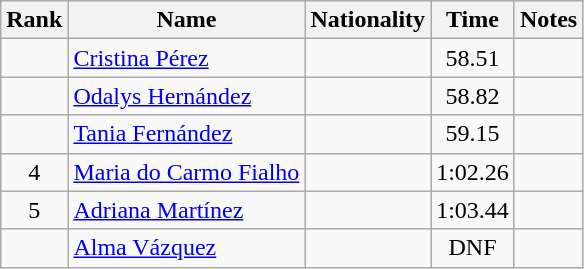<table class="wikitable sortable" style="text-align:center">
<tr>
<th>Rank</th>
<th>Name</th>
<th>Nationality</th>
<th>Time</th>
<th>Notes</th>
</tr>
<tr>
<td align=center></td>
<td align=left><a href='#'>Cristina Pérez</a></td>
<td align=left></td>
<td>58.51</td>
<td></td>
</tr>
<tr>
<td align=center></td>
<td align=left><a href='#'>Odalys Hernández</a></td>
<td align=left></td>
<td>58.82</td>
<td></td>
</tr>
<tr>
<td align=center></td>
<td align=left><a href='#'>Tania Fernández</a></td>
<td align=left></td>
<td>59.15</td>
<td></td>
</tr>
<tr>
<td align=center>4</td>
<td align=left><a href='#'>Maria do Carmo Fialho</a></td>
<td align=left></td>
<td>1:02.26</td>
<td></td>
</tr>
<tr>
<td align=center>5</td>
<td align=left><a href='#'>Adriana Martínez</a></td>
<td align=left></td>
<td>1:03.44</td>
<td></td>
</tr>
<tr>
<td align=center></td>
<td align=left><a href='#'>Alma Vázquez</a></td>
<td align=left></td>
<td>DNF</td>
<td></td>
</tr>
</table>
